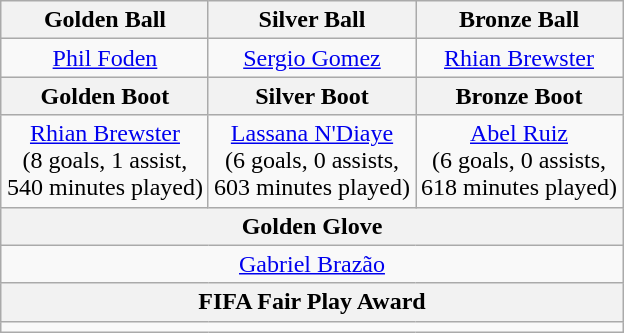<table class="wikitable" style="margin:auto;text-align:center">
<tr>
<th>Golden Ball</th>
<th>Silver Ball</th>
<th>Bronze Ball</th>
</tr>
<tr>
<td> <a href='#'>Phil Foden</a></td>
<td> <a href='#'>Sergio Gomez</a></td>
<td> <a href='#'>Rhian Brewster</a></td>
</tr>
<tr>
<th>Golden Boot</th>
<th>Silver Boot</th>
<th>Bronze Boot</th>
</tr>
<tr>
<td> <a href='#'>Rhian Brewster</a><br>(8 goals, 1 assist,<br>540 minutes played)</td>
<td> <a href='#'>Lassana N'Diaye</a><br>(6 goals, 0 assists,<br>603 minutes played)</td>
<td> <a href='#'>Abel Ruiz</a><br>(6 goals, 0 assists,<br>618 minutes played)</td>
</tr>
<tr>
<th colspan="3">Golden Glove</th>
</tr>
<tr>
<td colspan="3"> <a href='#'>Gabriel Brazão</a></td>
</tr>
<tr>
<th colspan="3">FIFA Fair Play Award</th>
</tr>
<tr>
<td colspan="3"></td>
</tr>
</table>
